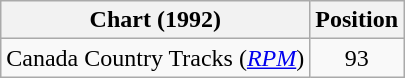<table class="wikitable sortable">
<tr>
<th scope="col">Chart (1992)</th>
<th scope="col">Position</th>
</tr>
<tr>
<td>Canada Country Tracks (<em><a href='#'>RPM</a></em>)</td>
<td align="center">93</td>
</tr>
</table>
